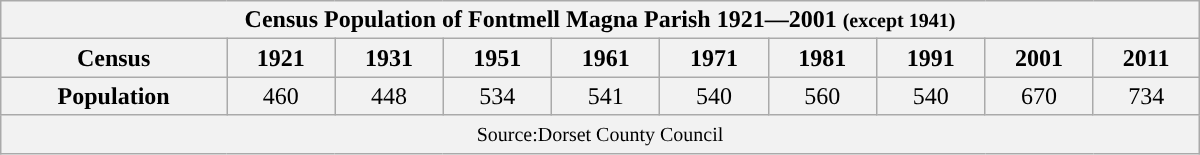<table class="wikitable" style="width:800px;">
<tr>
<th colspan= "15" style="background:; color:"><span>Census Population of Fontmell Magna Parish 1921—2001 <small>(except 1941)</small></span></th>
</tr>
<tr style="text-align:center;">
<th style="background:; color: height:15px;">Census</th>
<th style="background:;">1921</th>
<th style="background:;">1931</th>
<th style="background:;">1951</th>
<th style="background:;">1961</th>
<th style="background:;">1971</th>
<th style="background:;">1981</th>
<th style="background:;">1991</th>
<th style="background:;">2001</th>
<th style="background:;">2011</th>
</tr>
<tr style="text-align:center;">
<th style="background:; color: height:15px;">Population</th>
<td style="background:#F2F2F2;">460</td>
<td style="background:#F2F2F2;">448</td>
<td style="background:#F2F2F2;">534</td>
<td style="background:#F2F2F2;">541</td>
<td style="background:#F2F2F2;">540</td>
<td style="background:#F2F2F2;">560</td>
<td style="background:#F2F2F2;">540</td>
<td style="background:#F2F2F2;">670</td>
<td style="background:#F2F2F2;">734</td>
</tr>
<tr style="text-align:center;">
<td colspan="15" style="background:#F2F2F2; color: text-align:center;"><small>Source:Dorset County Council</small></td>
</tr>
</table>
